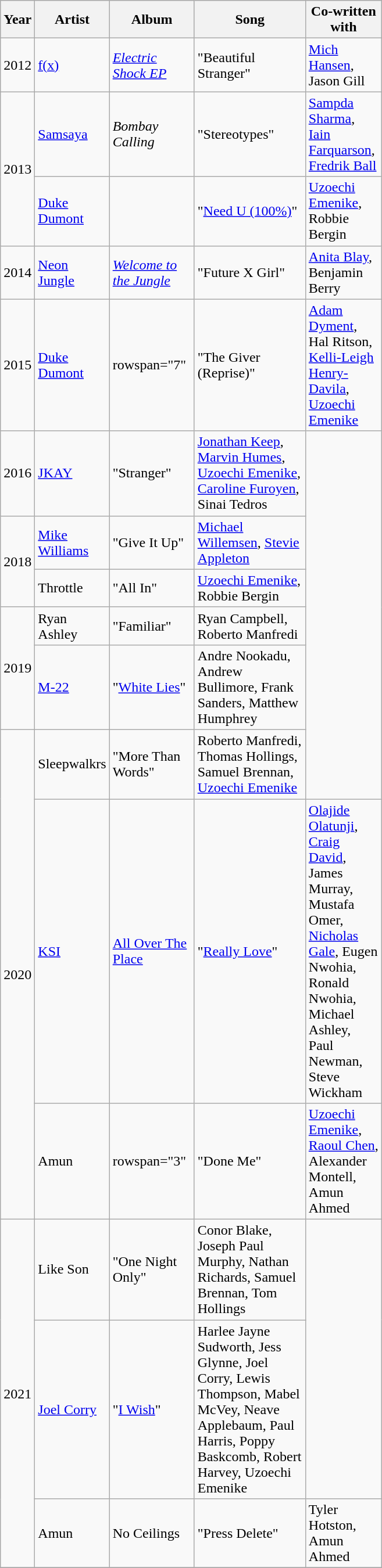<table class="wikitable">
<tr style="background:#ccc; text-align:center;">
<th scope="col" align="center" style="width: 10px;"><strong>Year</strong></th>
<th scope="col" style="width: 50px;"><strong>Artist</strong></th>
<th scope="col" style="width: 90px;"><strong>Album</strong></th>
<th scope="col" style="width: 120px;"><strong>Song</strong></th>
<th scope="col" style="width: 80px;"><strong>Co-written with</strong></th>
</tr>
<tr>
<td>2012</td>
<td><a href='#'>f(x)</a></td>
<td><em><a href='#'>Electric Shock EP</a></em></td>
<td>"Beautiful Stranger"</td>
<td><a href='#'>Mich Hansen</a>, Jason Gill</td>
</tr>
<tr>
<td rowspan="2">2013</td>
<td><a href='#'>Samsaya</a></td>
<td><em>Bombay Calling</em></td>
<td>"Stereotypes"</td>
<td><a href='#'>Sampda Sharma</a>, <a href='#'>Iain Farquarson</a>, <a href='#'>Fredrik Ball</a></td>
</tr>
<tr>
<td><a href='#'>Duke Dumont</a></td>
<td></td>
<td>"<a href='#'>Need U (100%)</a>" </td>
<td><a href='#'>Uzoechi Emenike</a>, Robbie Bergin</td>
</tr>
<tr>
<td>2014</td>
<td><a href='#'>Neon Jungle</a></td>
<td><em><a href='#'>Welcome to the Jungle</a></em></td>
<td>"Future X Girl"</td>
<td><a href='#'>Anita Blay</a>, Benjamin Berry</td>
</tr>
<tr>
<td>2015</td>
<td><a href='#'>Duke Dumont</a></td>
<td>rowspan="7" </td>
<td>"The Giver (Reprise)"</td>
<td><a href='#'>Adam Dyment</a>, Hal Ritson, <a href='#'>Kelli-Leigh Henry-Davila</a>, <a href='#'>Uzoechi Emenike</a></td>
</tr>
<tr>
<td>2016</td>
<td><a href='#'>JKAY</a></td>
<td>"Stranger"<br></td>
<td><a href='#'>Jonathan Keep</a>, <a href='#'>Marvin Humes</a>, <a href='#'>Uzoechi Emenike</a>, <a href='#'>Caroline Furoyen</a>, Sinai Tedros</td>
</tr>
<tr>
<td rowspan="2">2018</td>
<td><a href='#'>Mike Williams</a></td>
<td>"Give It Up"</td>
<td><a href='#'>Michael Willemsen</a>, <a href='#'>Stevie Appleton</a></td>
</tr>
<tr>
<td>Throttle</td>
<td>"All In"</td>
<td><a href='#'>Uzoechi Emenike</a>, Robbie Bergin</td>
</tr>
<tr>
<td rowspan="2">2019</td>
<td>Ryan Ashley</td>
<td>"Familiar"</td>
<td>Ryan Campbell, Roberto Manfredi</td>
</tr>
<tr>
<td><a href='#'>M-22</a></td>
<td>"<a href='#'>White Lies</a>"</td>
<td>Andre Nookadu, Andrew Bullimore, Frank Sanders, Matthew Humphrey</td>
</tr>
<tr>
<td rowspan="3">2020</td>
<td>Sleepwalkrs</td>
<td>"More Than Words"<br></td>
<td>Roberto Manfredi, Thomas Hollings, Samuel Brennan, <a href='#'>Uzoechi Emenike</a></td>
</tr>
<tr>
<td><a href='#'>KSI</a></td>
<td><a href='#'>All Over The Place</a></td>
<td>"<a href='#'>Really Love</a>" </td>
<td><a href='#'>Olajide Olatunji</a>, <a href='#'>Craig David</a>, James Murray, Mustafa Omer, <a href='#'>Nicholas Gale</a>, Eugen Nwohia, Ronald Nwohia, Michael Ashley, Paul Newman, Steve Wickham</td>
</tr>
<tr>
<td>Amun</td>
<td>rowspan="3" </td>
<td>"Done Me"</td>
<td><a href='#'>Uzoechi Emenike</a>, <a href='#'>Raoul Chen</a>, Alexander Montell, Amun Ahmed</td>
</tr>
<tr>
<td rowspan="3">2021</td>
<td>Like Son</td>
<td>"One Night Only"</td>
<td>Conor Blake, Joseph Paul Murphy, Nathan Richards, Samuel Brennan, Tom Hollings</td>
</tr>
<tr>
<td><a href='#'>Joel Corry</a></td>
<td>"<a href='#'>I Wish</a>" </td>
<td>Harlee Jayne Sudworth, Jess Glynne, Joel Corry, Lewis Thompson, Mabel McVey, Neave Applebaum, Paul Harris, Poppy Baskcomb, Robert Harvey, Uzoechi Emenike</td>
</tr>
<tr>
<td>Amun</td>
<td>No Ceilings</td>
<td>"Press Delete"</td>
<td>Tyler Hotston, Amun Ahmed</td>
</tr>
<tr>
</tr>
</table>
